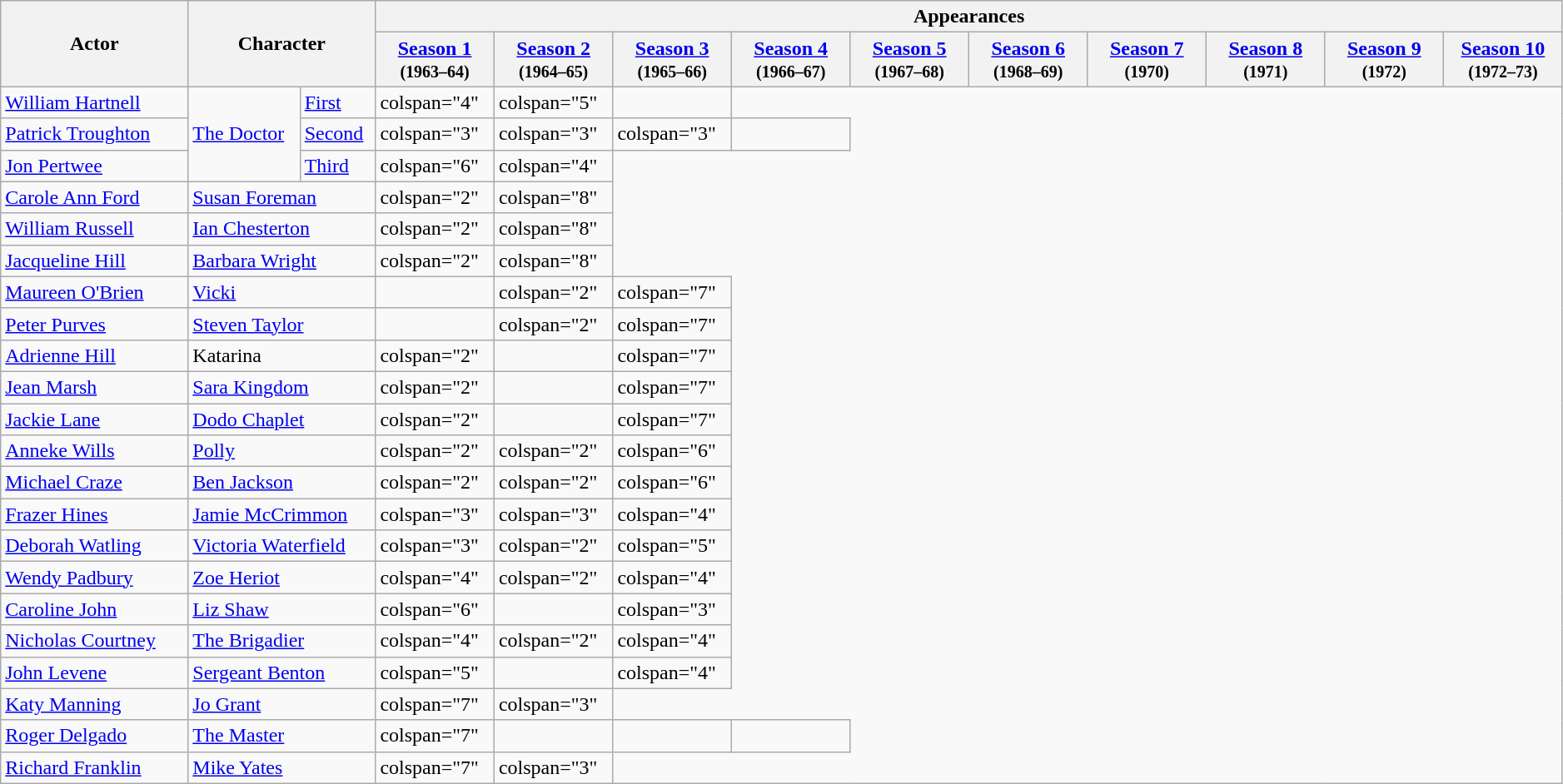<table class="wikitable" border="1" width=99%>
<tr ">
<th style="width:12%;" rowspan="2">Actor</th>
<th style="width:12%;" colspan="2" rowspan="2">Character</th>
<th style="width:76%;" colspan="10">Appearances</th>
</tr>
<tr>
<th style="width:7.6%;"><a href='#'>Season 1</a><br><small>(1963–64)</small></th>
<th style="width:7.6%;"><a href='#'>Season 2</a><br><small>(1964–65)</small></th>
<th style="width:7.6%;"><a href='#'>Season 3</a><br><small>(1965–66)</small></th>
<th style="width:7.6%;"><a href='#'>Season 4</a><br><small>(1966–67)</small></th>
<th style="width:7.6%;"><a href='#'>Season 5</a><br><small>(1967–68)</small></th>
<th style="width:7.6%;"><a href='#'>Season 6</a><br><small>(1968–69)</small></th>
<th style="width:7.6%;"><a href='#'>Season 7</a><br><small>(1970)</small></th>
<th style="width:7.6%;"><a href='#'>Season 8</a><br><small>(1971)</small></th>
<th style="width:7.6%;"><a href='#'>Season 9</a><br><small>(1972)</small></th>
<th style="width:7.6%;"><a href='#'>Season 10</a><br><small>(1972–73)</small></th>
</tr>
<tr>
<td><a href='#'>William Hartnell</a></td>
<td rowspan="3"><a href='#'>The Doctor</a></td>
<td><a href='#'>First</a></td>
<td>colspan="4" </td>
<td>colspan="5" </td>
<td></td>
</tr>
<tr>
<td><a href='#'>Patrick Troughton</a></td>
<td><a href='#'>Second</a></td>
<td>colspan="3" </td>
<td>colspan="3" </td>
<td>colspan="3" </td>
<td></td>
</tr>
<tr>
<td><a href='#'>Jon Pertwee</a></td>
<td><a href='#'>Third</a></td>
<td>colspan="6" </td>
<td>colspan="4" </td>
</tr>
<tr>
<td><a href='#'>Carole Ann Ford</a></td>
<td colspan="2"><a href='#'>Susan Foreman</a></td>
<td>colspan="2" </td>
<td>colspan="8" </td>
</tr>
<tr>
<td><a href='#'>William Russell</a></td>
<td colspan="2"><a href='#'>Ian Chesterton</a></td>
<td>colspan="2" </td>
<td>colspan="8" </td>
</tr>
<tr>
<td><a href='#'>Jacqueline Hill</a></td>
<td colspan="2"><a href='#'>Barbara Wright</a></td>
<td>colspan="2" </td>
<td>colspan="8" </td>
</tr>
<tr>
<td><a href='#'>Maureen O'Brien</a></td>
<td colspan="2"><a href='#'>Vicki</a></td>
<td></td>
<td>colspan="2" </td>
<td>colspan="7" </td>
</tr>
<tr>
<td><a href='#'>Peter Purves</a></td>
<td colspan="2"><a href='#'>Steven Taylor</a></td>
<td></td>
<td>colspan="2" </td>
<td>colspan="7" </td>
</tr>
<tr>
<td><a href='#'>Adrienne Hill</a></td>
<td colspan="2">Katarina</td>
<td>colspan="2" </td>
<td></td>
<td>colspan="7" </td>
</tr>
<tr>
<td><a href='#'>Jean Marsh</a></td>
<td colspan="2"><a href='#'>Sara Kingdom</a></td>
<td>colspan="2" </td>
<td></td>
<td>colspan="7" </td>
</tr>
<tr>
<td><a href='#'>Jackie Lane</a></td>
<td colspan="2"><a href='#'>Dodo Chaplet</a></td>
<td>colspan="2" </td>
<td></td>
<td>colspan="7" </td>
</tr>
<tr>
<td><a href='#'>Anneke Wills</a></td>
<td colspan="2"><a href='#'>Polly</a></td>
<td>colspan="2" </td>
<td>colspan="2" </td>
<td>colspan="6" </td>
</tr>
<tr>
<td><a href='#'>Michael Craze</a></td>
<td colspan="2"><a href='#'>Ben Jackson</a></td>
<td>colspan="2" </td>
<td>colspan="2" </td>
<td>colspan="6" </td>
</tr>
<tr>
<td><a href='#'>Frazer Hines</a></td>
<td colspan="2"><a href='#'>Jamie McCrimmon</a></td>
<td>colspan="3" </td>
<td>colspan="3" </td>
<td>colspan="4" </td>
</tr>
<tr>
<td><a href='#'>Deborah Watling</a></td>
<td colspan="2"><a href='#'>Victoria Waterfield</a></td>
<td>colspan="3" </td>
<td>colspan="2" </td>
<td>colspan="5" </td>
</tr>
<tr>
<td><a href='#'>Wendy Padbury</a></td>
<td colspan="2"><a href='#'>Zoe Heriot</a></td>
<td>colspan="4" </td>
<td>colspan="2" </td>
<td>colspan="4" </td>
</tr>
<tr>
<td><a href='#'>Caroline John</a></td>
<td colspan="2"><a href='#'>Liz Shaw</a></td>
<td>colspan="6" </td>
<td></td>
<td>colspan="3" </td>
</tr>
<tr>
<td><a href='#'>Nicholas Courtney</a></td>
<td colspan="2"><a href='#'>The Brigadier</a></td>
<td>colspan="4" </td>
<td>colspan="2" </td>
<td>colspan="4" </td>
</tr>
<tr>
<td><a href='#'>John Levene</a></td>
<td colspan="2"><a href='#'>Sergeant Benton</a></td>
<td>colspan="5" </td>
<td></td>
<td>colspan="4" </td>
</tr>
<tr>
<td><a href='#'>Katy Manning</a></td>
<td colspan="2"><a href='#'>Jo Grant</a></td>
<td>colspan="7" </td>
<td>colspan="3" </td>
</tr>
<tr>
<td><a href='#'>Roger Delgado</a></td>
<td colspan="2"><a href='#'>The Master</a></td>
<td>colspan="7" </td>
<td></td>
<td></td>
<td></td>
</tr>
<tr>
<td><a href='#'>Richard Franklin</a></td>
<td colspan="2"><a href='#'>Mike Yates</a></td>
<td>colspan="7" </td>
<td>colspan="3" </td>
</tr>
</table>
